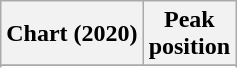<table class="wikitable sortable plainrowheaders" style="text-align:center">
<tr>
<th scope="col">Chart (2020)</th>
<th scope="col">Peak<br>position</th>
</tr>
<tr>
</tr>
<tr>
</tr>
<tr>
</tr>
<tr>
</tr>
</table>
